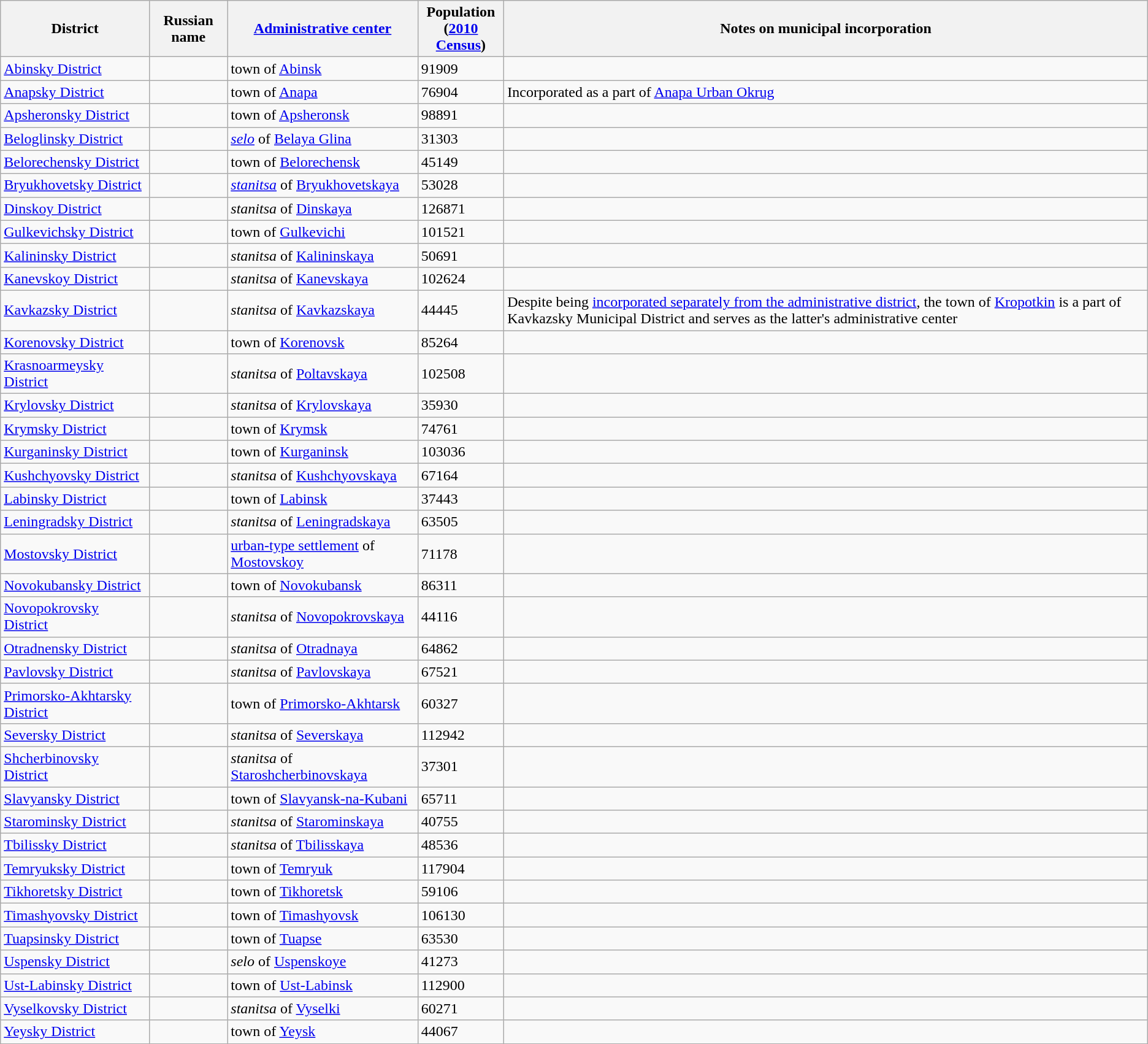<table class="wikitable sortable">
<tr>
<th>District</th>
<th>Russian name</th>
<th><a href='#'>Administrative center</a></th>
<th>Population<br>(<a href='#'>2010 Census</a>)</th>
<th class="unsortable">Notes on municipal incorporation</th>
</tr>
<tr>
<td><a href='#'>Abinsky District</a></td>
<td></td>
<td>town of <a href='#'>Abinsk</a></td>
<td>91909</td>
<td></td>
</tr>
<tr>
<td><a href='#'>Anapsky District</a></td>
<td></td>
<td>town of <a href='#'>Anapa</a></td>
<td>76904</td>
<td>Incorporated as a part of <a href='#'>Anapa Urban Okrug</a></td>
</tr>
<tr>
<td><a href='#'>Apsheronsky District</a></td>
<td></td>
<td>town of <a href='#'>Apsheronsk</a></td>
<td>98891</td>
<td></td>
</tr>
<tr>
<td><a href='#'>Beloglinsky District</a></td>
<td></td>
<td><em><a href='#'>selo</a></em> of <a href='#'>Belaya Glina</a></td>
<td>31303</td>
<td></td>
</tr>
<tr>
<td><a href='#'>Belorechensky District</a></td>
<td></td>
<td>town of <a href='#'>Belorechensk</a></td>
<td>45149</td>
<td></td>
</tr>
<tr>
<td><a href='#'>Bryukhovetsky District</a></td>
<td></td>
<td><em><a href='#'>stanitsa</a></em> of <a href='#'>Bryukhovetskaya</a></td>
<td>53028</td>
<td></td>
</tr>
<tr>
<td><a href='#'>Dinskoy District</a></td>
<td></td>
<td><em>stanitsa</em> of <a href='#'>Dinskaya</a></td>
<td>126871</td>
<td></td>
</tr>
<tr>
<td><a href='#'>Gulkevichsky District</a></td>
<td></td>
<td>town of <a href='#'>Gulkevichi</a></td>
<td>101521</td>
<td></td>
</tr>
<tr>
<td><a href='#'>Kalininsky District</a></td>
<td></td>
<td><em>stanitsa</em> of <a href='#'>Kalininskaya</a></td>
<td>50691</td>
<td></td>
</tr>
<tr>
<td><a href='#'>Kanevskoy District</a></td>
<td></td>
<td><em>stanitsa</em> of <a href='#'>Kanevskaya</a></td>
<td>102624</td>
<td></td>
</tr>
<tr>
<td><a href='#'>Kavkazsky District</a></td>
<td></td>
<td><em>stanitsa</em> of <a href='#'>Kavkazskaya</a></td>
<td>44445</td>
<td>Despite being <a href='#'>incorporated separately from the administrative district</a>, the town of <a href='#'>Kropotkin</a> is a part of Kavkazsky Municipal District and serves as the latter's administrative center</td>
</tr>
<tr>
<td><a href='#'>Korenovsky District</a></td>
<td></td>
<td>town of <a href='#'>Korenovsk</a></td>
<td>85264</td>
<td></td>
</tr>
<tr>
<td><a href='#'>Krasnoarmeysky District</a></td>
<td></td>
<td><em>stanitsa</em> of <a href='#'>Poltavskaya</a></td>
<td>102508</td>
<td></td>
</tr>
<tr>
<td><a href='#'>Krylovsky District</a></td>
<td></td>
<td><em>stanitsa</em> of <a href='#'>Krylovskaya</a></td>
<td>35930</td>
<td></td>
</tr>
<tr>
<td><a href='#'>Krymsky District</a></td>
<td></td>
<td>town of <a href='#'>Krymsk</a></td>
<td>74761</td>
<td></td>
</tr>
<tr>
<td><a href='#'>Kurganinsky District</a></td>
<td></td>
<td>town of <a href='#'>Kurganinsk</a></td>
<td>103036</td>
<td></td>
</tr>
<tr>
<td><a href='#'>Kushchyovsky District</a></td>
<td></td>
<td><em>stanitsa</em> of <a href='#'>Kushchyovskaya</a></td>
<td>67164</td>
<td></td>
</tr>
<tr>
<td><a href='#'>Labinsky District</a></td>
<td></td>
<td>town of <a href='#'>Labinsk</a></td>
<td>37443</td>
<td></td>
</tr>
<tr>
<td><a href='#'>Leningradsky District</a></td>
<td></td>
<td><em>stanitsa</em> of <a href='#'>Leningradskaya</a></td>
<td>63505</td>
<td></td>
</tr>
<tr>
<td><a href='#'>Mostovsky District</a></td>
<td></td>
<td><a href='#'>urban-type settlement</a> of <a href='#'>Mostovskoy</a></td>
<td>71178</td>
<td></td>
</tr>
<tr>
<td><a href='#'>Novokubansky District</a></td>
<td></td>
<td>town of <a href='#'>Novokubansk</a></td>
<td>86311</td>
<td></td>
</tr>
<tr>
<td><a href='#'>Novopokrovsky District</a></td>
<td></td>
<td><em>stanitsa</em> of <a href='#'>Novopokrovskaya</a></td>
<td>44116</td>
<td></td>
</tr>
<tr>
<td><a href='#'>Otradnensky District</a></td>
<td></td>
<td><em>stanitsa</em> of <a href='#'>Otradnaya</a></td>
<td>64862</td>
<td></td>
</tr>
<tr>
<td><a href='#'>Pavlovsky District</a></td>
<td></td>
<td><em>stanitsa</em> of <a href='#'>Pavlovskaya</a></td>
<td>67521</td>
<td></td>
</tr>
<tr>
<td><a href='#'>Primorsko-Akhtarsky District</a></td>
<td></td>
<td>town of <a href='#'>Primorsko-Akhtarsk</a></td>
<td>60327</td>
<td></td>
</tr>
<tr>
<td><a href='#'>Seversky District</a></td>
<td></td>
<td><em>stanitsa</em> of <a href='#'>Severskaya</a></td>
<td>112942</td>
<td></td>
</tr>
<tr>
<td><a href='#'>Shcherbinovsky District</a></td>
<td></td>
<td><em>stanitsa</em> of <a href='#'>Staroshcherbinovskaya</a></td>
<td>37301</td>
<td></td>
</tr>
<tr>
<td><a href='#'>Slavyansky District</a></td>
<td></td>
<td>town of <a href='#'>Slavyansk-na-Kubani</a></td>
<td>65711</td>
<td></td>
</tr>
<tr>
<td><a href='#'>Starominsky District</a></td>
<td></td>
<td><em>stanitsa</em> of <a href='#'>Starominskaya</a></td>
<td>40755</td>
<td></td>
</tr>
<tr>
<td><a href='#'>Tbilissky District</a></td>
<td></td>
<td><em>stanitsa</em> of <a href='#'>Tbilisskaya</a></td>
<td>48536</td>
<td></td>
</tr>
<tr>
<td><a href='#'>Temryuksky District</a></td>
<td></td>
<td>town of <a href='#'>Temryuk</a></td>
<td>117904</td>
<td></td>
</tr>
<tr>
<td><a href='#'>Tikhoretsky District</a></td>
<td></td>
<td>town of <a href='#'>Tikhoretsk</a></td>
<td>59106</td>
<td></td>
</tr>
<tr>
<td><a href='#'>Timashyovsky District</a></td>
<td></td>
<td>town of <a href='#'>Timashyovsk</a></td>
<td>106130</td>
<td></td>
</tr>
<tr>
<td><a href='#'>Tuapsinsky District</a></td>
<td></td>
<td>town of <a href='#'>Tuapse</a></td>
<td>63530</td>
<td></td>
</tr>
<tr>
<td><a href='#'>Uspensky District</a></td>
<td></td>
<td><em>selo</em> of <a href='#'>Uspenskoye</a></td>
<td>41273</td>
<td></td>
</tr>
<tr>
<td><a href='#'>Ust-Labinsky District</a></td>
<td></td>
<td>town of <a href='#'>Ust-Labinsk</a></td>
<td>112900</td>
<td></td>
</tr>
<tr>
<td><a href='#'>Vyselkovsky District</a></td>
<td></td>
<td><em>stanitsa</em> of <a href='#'>Vyselki</a></td>
<td>60271</td>
<td></td>
</tr>
<tr>
<td><a href='#'>Yeysky District</a></td>
<td></td>
<td>town of <a href='#'>Yeysk</a></td>
<td>44067</td>
<td></td>
</tr>
</table>
